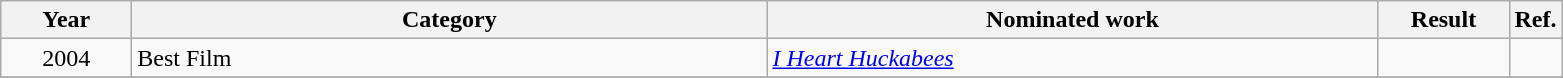<table class=wikitable>
<tr>
<th scope="col" style="width:5em;">Year</th>
<th scope="col" style="width:26em;">Category</th>
<th scope="col" style="width:25em;">Nominated work</th>
<th scope="col" style="width:5em;">Result</th>
<th>Ref.</th>
</tr>
<tr>
<td style="text-align:center;">2004</td>
<td>Best Film</td>
<td><em><a href='#'>I Heart Huckabees</a></em></td>
<td></td>
<td></td>
</tr>
<tr>
</tr>
</table>
